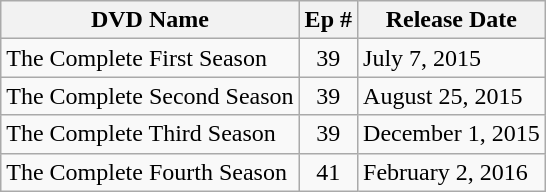<table class="wikitable">
<tr>
<th>DVD Name</th>
<th>Ep #</th>
<th>Release Date</th>
</tr>
<tr>
<td>The Complete First Season</td>
<td align="center">39</td>
<td>July 7, 2015</td>
</tr>
<tr>
<td>The Complete Second Season</td>
<td align="center">39</td>
<td>August 25, 2015</td>
</tr>
<tr>
<td>The Complete Third Season</td>
<td align="center">39</td>
<td>December 1, 2015</td>
</tr>
<tr>
<td>The Complete Fourth Season</td>
<td align="center">41</td>
<td>February 2, 2016</td>
</tr>
</table>
